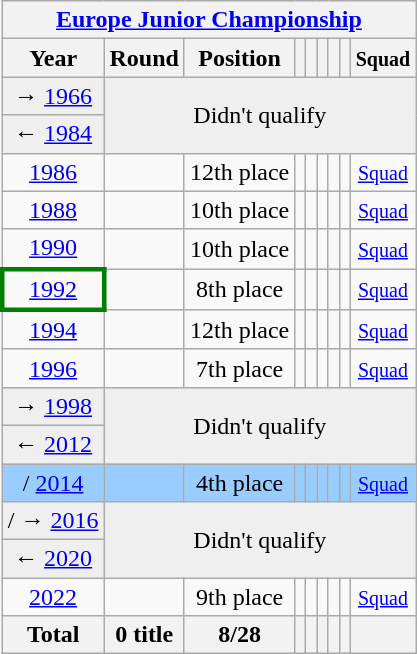<table class="wikitable" style="text-align: center;">
<tr>
<th colspan=9><a href='#'>Europe Junior Championship</a></th>
</tr>
<tr>
<th>Year</th>
<th>Round</th>
<th>Position</th>
<th></th>
<th></th>
<th></th>
<th></th>
<th></th>
<th><small>Squad</small></th>
</tr>
<tr bgcolor="efefef">
<td> → <a href='#'>1966</a></td>
<td colspan=8 rowspan=2>Didn't qualify</td>
</tr>
<tr bgcolor="efefef">
<td> ← <a href='#'>1984</a></td>
</tr>
<tr>
<td> <a href='#'>1986</a></td>
<td></td>
<td>12th place</td>
<td></td>
<td></td>
<td></td>
<td></td>
<td></td>
<td><small><a href='#'>Squad</a></small></td>
</tr>
<tr>
<td> <a href='#'>1988</a></td>
<td></td>
<td>10th place</td>
<td></td>
<td></td>
<td></td>
<td></td>
<td></td>
<td><small><a href='#'>Squad</a></small></td>
</tr>
<tr>
<td> <a href='#'>1990</a></td>
<td></td>
<td>10th place</td>
<td></td>
<td></td>
<td></td>
<td></td>
<td></td>
<td><small><a href='#'>Squad</a></small></td>
</tr>
<tr>
<td style="border:3px solid green"> <a href='#'>1992</a></td>
<td></td>
<td>8th place</td>
<td></td>
<td></td>
<td></td>
<td></td>
<td></td>
<td><small><a href='#'>Squad</a></small></td>
</tr>
<tr>
<td> <a href='#'>1994</a></td>
<td></td>
<td>12th place</td>
<td></td>
<td></td>
<td></td>
<td></td>
<td></td>
<td><small><a href='#'>Squad</a></small></td>
</tr>
<tr>
<td> <a href='#'>1996</a></td>
<td></td>
<td>7th place</td>
<td></td>
<td></td>
<td></td>
<td></td>
<td></td>
<td><small><a href='#'>Squad</a></small></td>
</tr>
<tr bgcolor="efefef">
<td> → <a href='#'>1998</a></td>
<td colspan="8" rowspan="2">Didn't qualify</td>
</tr>
<tr bgcolor="efefef">
<td> ← <a href='#'>2012</a></td>
</tr>
<tr bgcolor=9acdff>
<td>/ <a href='#'>2014</a></td>
<td></td>
<td>4th place</td>
<td></td>
<td></td>
<td></td>
<td></td>
<td></td>
<td><small><a href='#'>Squad</a></small></td>
</tr>
<tr bgcolor="efefef">
<td>/ → <a href='#'>2016</a></td>
<td colspan="8" rowspan="2">Didn't qualify</td>
</tr>
<tr bgcolor="efefef">
<td>  ← <a href='#'>2020</a></td>
</tr>
<tr>
<td> <a href='#'>2022</a></td>
<td></td>
<td>9th place</td>
<td></td>
<td></td>
<td></td>
<td></td>
<td></td>
<td><small><a href='#'>Squad</a></small></td>
</tr>
<tr>
<th>Total</th>
<th>0 title</th>
<th>8/28</th>
<th></th>
<th></th>
<th></th>
<th></th>
<th></th>
<th></th>
</tr>
</table>
